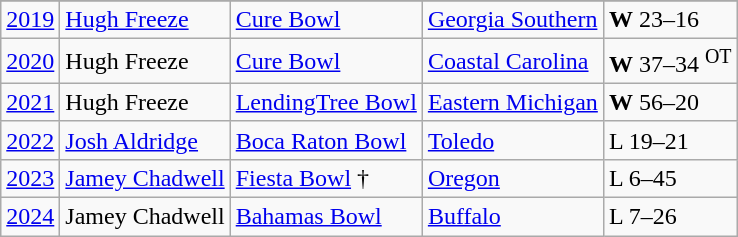<table class="wikitable">
<tr>
</tr>
<tr>
<td><a href='#'>2019</a></td>
<td><a href='#'>Hugh Freeze</a></td>
<td><a href='#'>Cure Bowl</a></td>
<td><a href='#'>Georgia Southern</a></td>
<td><strong>W</strong> 23–16</td>
</tr>
<tr>
<td><a href='#'>2020</a></td>
<td>Hugh Freeze</td>
<td><a href='#'>Cure Bowl</a></td>
<td><a href='#'>Coastal Carolina</a></td>
<td><strong>W</strong> 37–34 <sup>OT</sup></td>
</tr>
<tr>
<td><a href='#'>2021</a></td>
<td>Hugh Freeze</td>
<td><a href='#'>LendingTree Bowl</a></td>
<td><a href='#'>Eastern Michigan</a></td>
<td><strong>W</strong> 56–20</td>
</tr>
<tr>
<td><a href='#'>2022</a></td>
<td><a href='#'>Josh Aldridge</a></td>
<td><a href='#'>Boca Raton Bowl</a></td>
<td><a href='#'>Toledo</a></td>
<td>L 19–21</td>
</tr>
<tr>
<td><a href='#'>2023</a></td>
<td><a href='#'>Jamey Chadwell</a></td>
<td><a href='#'> Fiesta Bowl</a> †</td>
<td><a href='#'>Oregon</a></td>
<td>L 6–45</td>
</tr>
<tr>
<td><a href='#'>2024</a></td>
<td>Jamey Chadwell</td>
<td><a href='#'>Bahamas Bowl</a></td>
<td><a href='#'>Buffalo</a></td>
<td>L 7–26</td>
</tr>
</table>
